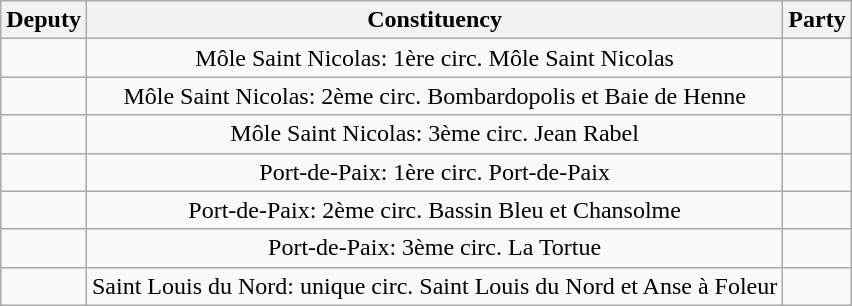<table class="wikitable" style="text-align:center;">
<tr>
<th>Deputy</th>
<th>Constituency</th>
<th>Party</th>
</tr>
<tr>
<td></td>
<td>Môle Saint Nicolas: 1ère circ. Môle Saint Nicolas</td>
<td></td>
</tr>
<tr>
<td></td>
<td>Môle Saint Nicolas: 2ème circ. Bombardopolis et Baie de Henne</td>
<td></td>
</tr>
<tr>
<td></td>
<td>Môle Saint Nicolas: 3ème circ. Jean Rabel</td>
<td></td>
</tr>
<tr>
<td></td>
<td>Port-de-Paix: 1ère circ. Port-de-Paix</td>
<td></td>
</tr>
<tr>
<td></td>
<td>Port-de-Paix: 2ème circ. Bassin Bleu et Chansolme</td>
<td></td>
</tr>
<tr>
<td></td>
<td>Port-de-Paix: 3ème circ. La Tortue</td>
<td></td>
</tr>
<tr>
<td></td>
<td>Saint Louis du Nord: unique circ. Saint Louis du Nord et Anse à Foleur</td>
<td></td>
</tr>
</table>
